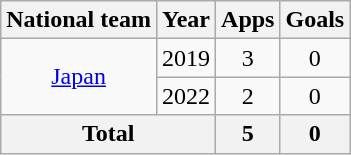<table class=wikitable style=text-align:center>
<tr>
<th>National team</th>
<th>Year</th>
<th>Apps</th>
<th>Goals</th>
</tr>
<tr>
<td rowspan="2"><a href='#'>Japan</a></td>
<td>2019</td>
<td>3</td>
<td>0</td>
</tr>
<tr>
<td>2022</td>
<td>2</td>
<td>0</td>
</tr>
<tr>
<th colspan=2>Total</th>
<th>5</th>
<th>0</th>
</tr>
</table>
